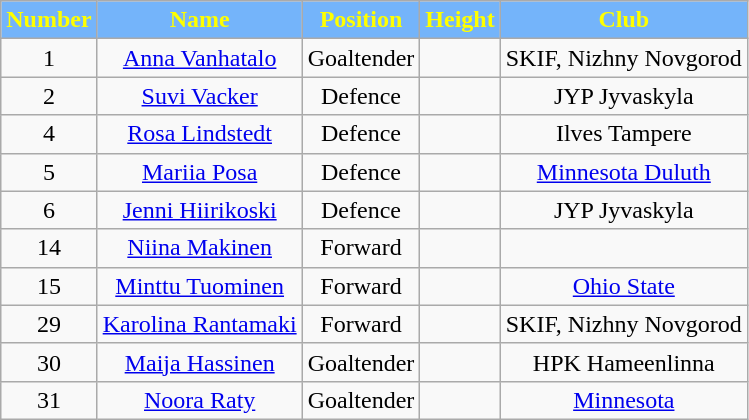<table class="wikitable" style="text-align:center;">
<tr>
<th style="background: #74B4FA; color:yellow;">Number</th>
<th style="background: #74B4FA; color:yellow;">Name</th>
<th style="background: #74B4FA; color:yellow;">Position</th>
<th style="background: #74B4FA; color:yellow;">Height</th>
<th style="background: #74B4FA; color:yellow;">Club</th>
</tr>
<tr>
<td>1</td>
<td><a href='#'>Anna Vanhatalo</a></td>
<td>Goaltender</td>
<td></td>
<td>SKIF, Nizhny Novgorod</td>
</tr>
<tr>
<td>2</td>
<td><a href='#'>Suvi Vacker</a></td>
<td>Defence</td>
<td></td>
<td>JYP Jyvaskyla</td>
</tr>
<tr>
<td>4</td>
<td><a href='#'>Rosa Lindstedt</a></td>
<td>Defence</td>
<td></td>
<td>Ilves Tampere</td>
</tr>
<tr>
<td>5</td>
<td><a href='#'>Mariia Posa</a></td>
<td>Defence</td>
<td></td>
<td><a href='#'>Minnesota Duluth</a></td>
</tr>
<tr>
<td>6</td>
<td><a href='#'>Jenni Hiirikoski</a></td>
<td>Defence</td>
<td></td>
<td>JYP Jyvaskyla</td>
</tr>
<tr>
<td>14</td>
<td><a href='#'>Niina Makinen</a></td>
<td>Forward</td>
<td></td>
<td></td>
</tr>
<tr>
<td>15</td>
<td><a href='#'>Minttu Tuominen</a></td>
<td>Forward</td>
<td></td>
<td><a href='#'>Ohio State</a></td>
</tr>
<tr>
<td>29</td>
<td><a href='#'>Karolina Rantamaki</a></td>
<td>Forward</td>
<td></td>
<td>SKIF, Nizhny Novgorod</td>
</tr>
<tr>
<td>30</td>
<td><a href='#'>Maija Hassinen</a></td>
<td>Goaltender</td>
<td></td>
<td>HPK Hameenlinna</td>
</tr>
<tr>
<td>31</td>
<td><a href='#'>Noora Raty</a></td>
<td>Goaltender</td>
<td></td>
<td><a href='#'>Minnesota</a></td>
</tr>
</table>
